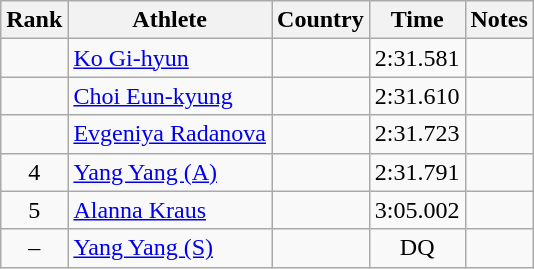<table class="wikitable sortable" style="text-align:center">
<tr>
<th>Rank</th>
<th>Athlete</th>
<th>Country</th>
<th>Time</th>
<th>Notes</th>
</tr>
<tr>
<td></td>
<td align=left><a href='#'>Ko Gi-hyun</a></td>
<td align=left></td>
<td>2:31.581</td>
<td></td>
</tr>
<tr>
<td></td>
<td align=left><a href='#'>Choi Eun-kyung</a></td>
<td align=left></td>
<td>2:31.610</td>
<td></td>
</tr>
<tr>
<td></td>
<td align=left><a href='#'>Evgeniya Radanova</a></td>
<td align=left></td>
<td>2:31.723</td>
<td></td>
</tr>
<tr>
<td>4</td>
<td align=left><a href='#'>Yang Yang (A)</a></td>
<td align=left></td>
<td>2:31.791</td>
<td></td>
</tr>
<tr>
<td>5</td>
<td align=left><a href='#'>Alanna Kraus</a></td>
<td align=left></td>
<td>3:05.002</td>
<td></td>
</tr>
<tr>
<td>–</td>
<td align=left><a href='#'>Yang Yang (S)</a></td>
<td align=left></td>
<td>DQ</td>
<td></td>
</tr>
</table>
